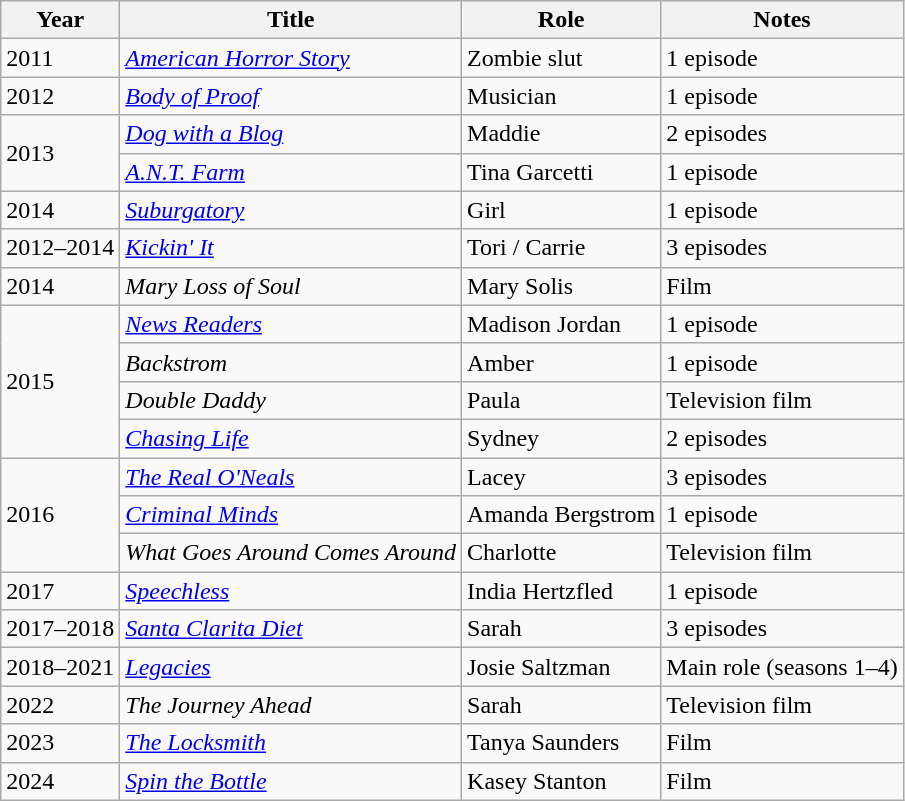<table class="wikitable">
<tr>
<th>Year</th>
<th>Title</th>
<th>Role</th>
<th>Notes</th>
</tr>
<tr>
<td>2011</td>
<td><em><a href='#'>American Horror Story</a></em></td>
<td>Zombie slut</td>
<td>1 episode</td>
</tr>
<tr>
<td>2012</td>
<td><em><a href='#'>Body of Proof</a></em></td>
<td>Musician</td>
<td>1 episode</td>
</tr>
<tr>
<td rowspan="2">2013</td>
<td><em><a href='#'>Dog with a Blog</a></em></td>
<td>Maddie</td>
<td>2 episodes</td>
</tr>
<tr>
<td><em><a href='#'>A.N.T. Farm</a></em></td>
<td>Tina Garcetti</td>
<td>1 episode</td>
</tr>
<tr>
<td>2014</td>
<td><em><a href='#'>Suburgatory</a></em></td>
<td>Girl</td>
<td>1 episode</td>
</tr>
<tr>
<td>2012–2014</td>
<td><em><a href='#'>Kickin' It</a></em></td>
<td>Tori / Carrie</td>
<td>3 episodes</td>
</tr>
<tr>
<td>2014</td>
<td><em>Mary Loss of Soul</em></td>
<td>Mary Solis</td>
<td>Film</td>
</tr>
<tr>
<td rowspan="4">2015</td>
<td><a href='#'><em>News Readers</em></a></td>
<td>Madison Jordan</td>
<td>1 episode</td>
</tr>
<tr>
<td><em>Backstrom</em></td>
<td>Amber</td>
<td>1 episode</td>
</tr>
<tr>
<td><em>Double Daddy</em></td>
<td>Paula</td>
<td>Television film</td>
</tr>
<tr>
<td><em><a href='#'>Chasing Life</a></em></td>
<td>Sydney</td>
<td>2 episodes</td>
</tr>
<tr>
<td rowspan="3">2016</td>
<td><em><a href='#'>The Real O'Neals</a></em></td>
<td>Lacey</td>
<td>3 episodes</td>
</tr>
<tr>
<td><em><a href='#'>Criminal Minds</a></em></td>
<td>Amanda Bergstrom</td>
<td>1 episode</td>
</tr>
<tr>
<td><em>What Goes Around Comes Around</em></td>
<td>Charlotte</td>
<td>Television film</td>
</tr>
<tr>
<td>2017</td>
<td><em><a href='#'>Speechless</a></em></td>
<td>India Hertzfled</td>
<td>1 episode</td>
</tr>
<tr>
<td>2017–2018</td>
<td><em><a href='#'>Santa Clarita Diet</a></em></td>
<td>Sarah</td>
<td>3 episodes</td>
</tr>
<tr>
<td>2018–2021</td>
<td><em><a href='#'>Legacies</a></em></td>
<td>Josie Saltzman</td>
<td>Main role (seasons 1–4)</td>
</tr>
<tr>
<td>2022</td>
<td><em>The Journey Ahead</em></td>
<td>Sarah</td>
<td>Television film</td>
</tr>
<tr>
<td>2023</td>
<td><em><a href='#'>The Locksmith</a></em></td>
<td>Tanya Saunders</td>
<td>Film</td>
</tr>
<tr>
<td>2024</td>
<td><em><a href='#'>Spin the Bottle</a></em></td>
<td>Kasey Stanton</td>
<td>Film</td>
</tr>
</table>
